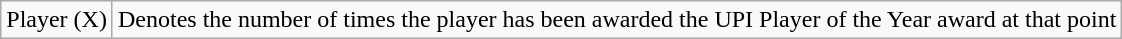<table class="wikitable">
<tr>
<td>Player (X)</td>
<td>Denotes the number of times the player has been awarded the UPI Player of the Year award at that point</td>
</tr>
</table>
